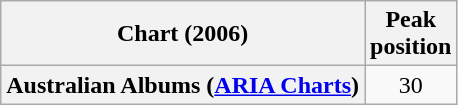<table class="wikitable sortable plainrowheaders" style="text-align:center">
<tr>
<th scope="col">Chart (2006)</th>
<th scope="col">Peak<br>position</th>
</tr>
<tr>
<th scope="row">Australian Albums (<a href='#'>ARIA Charts</a>)</th>
<td>30</td>
</tr>
</table>
